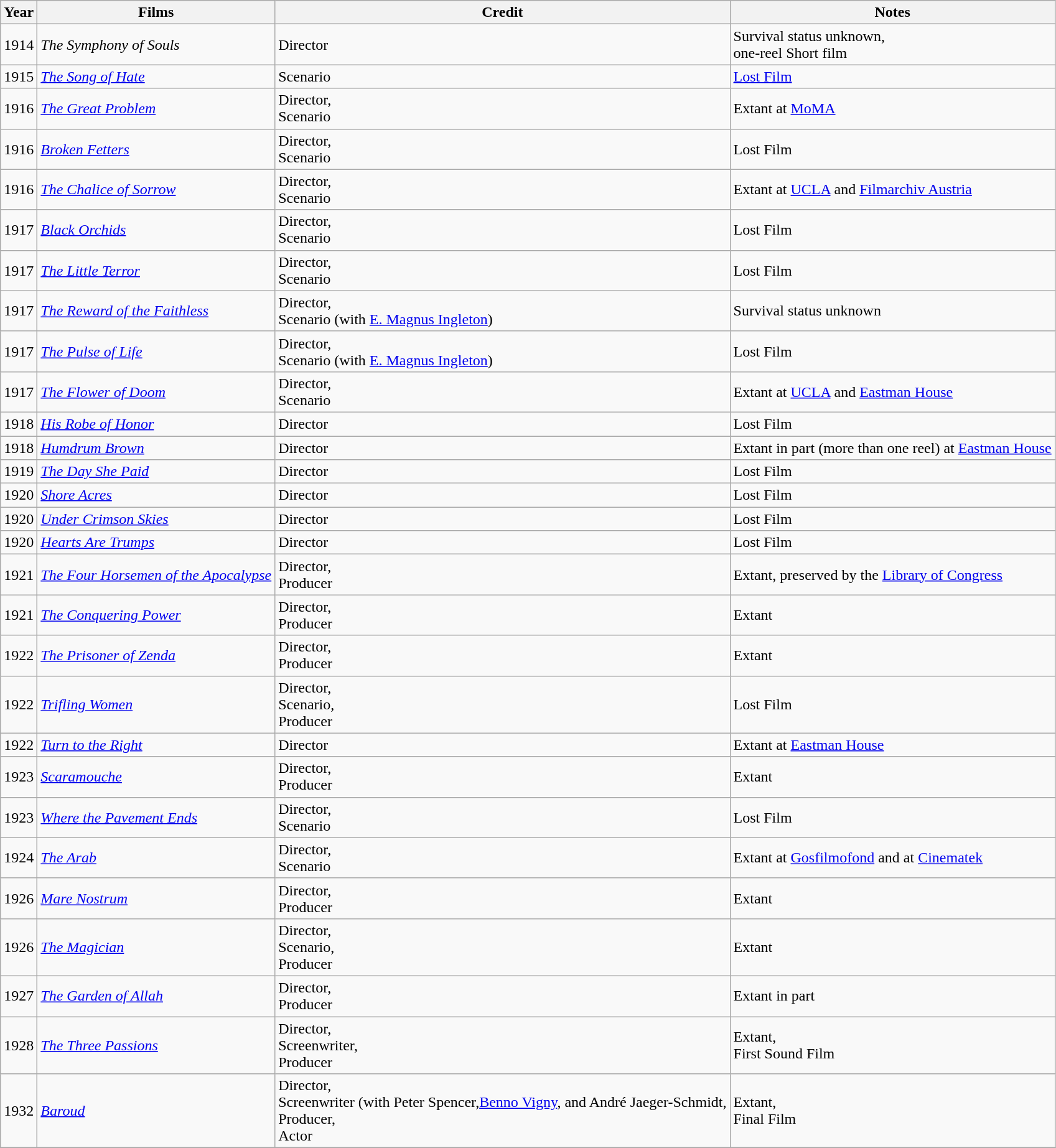<table class="wikitable sortable">
<tr>
<th>Year</th>
<th>Films</th>
<th class="unsortable">Credit</th>
<th class="unsortable">Notes</th>
</tr>
<tr>
<td>1914</td>
<td><em>The Symphony of Souls</em></td>
<td>Director</td>
<td>Survival status unknown,<br>one-reel Short film</td>
</tr>
<tr>
<td>1915</td>
<td><em><a href='#'>The Song of Hate</a></em></td>
<td>Scenario</td>
<td><a href='#'>Lost Film</a></td>
</tr>
<tr>
<td>1916</td>
<td><em><a href='#'>The Great Problem</a></em></td>
<td>Director,<br>Scenario</td>
<td>Extant at <a href='#'> MoMA</a></td>
</tr>
<tr>
<td>1916</td>
<td><em><a href='#'>Broken Fetters</a></em></td>
<td>Director,<br>Scenario</td>
<td>Lost Film</td>
</tr>
<tr>
<td>1916</td>
<td><em><a href='#'>The Chalice of Sorrow</a></em></td>
<td>Director,<br>Scenario</td>
<td>Extant at <a href='#'> UCLA</a> and <a href='#'>Filmarchiv Austria</a></td>
</tr>
<tr>
<td>1917</td>
<td><em><a href='#'>Black Orchids</a></em></td>
<td>Director,<br>Scenario</td>
<td>Lost Film</td>
</tr>
<tr>
<td>1917</td>
<td><em><a href='#'>The Little Terror</a></em></td>
<td>Director,<br>Scenario</td>
<td>Lost Film</td>
</tr>
<tr>
<td>1917</td>
<td><em><a href='#'>The Reward of the Faithless</a></em></td>
<td>Director,<br>Scenario (with <a href='#'>E. Magnus Ingleton</a>)</td>
<td>Survival status unknown</td>
</tr>
<tr>
<td>1917</td>
<td><em><a href='#'>The Pulse of Life</a></em></td>
<td>Director,<br>Scenario (with <a href='#'>E. Magnus Ingleton</a>)</td>
<td>Lost Film</td>
</tr>
<tr>
<td>1917</td>
<td><em><a href='#'>The Flower of Doom</a></em></td>
<td>Director,<br>Scenario</td>
<td>Extant at <a href='#'> UCLA</a> and <a href='#'> Eastman House</a></td>
</tr>
<tr>
<td>1918</td>
<td><em><a href='#'>His Robe of Honor</a></em></td>
<td>Director</td>
<td>Lost Film</td>
</tr>
<tr>
<td>1918</td>
<td><em><a href='#'>Humdrum Brown</a></em></td>
<td>Director</td>
<td>Extant in part (more than one reel) at <a href='#'> Eastman House</a></td>
</tr>
<tr>
<td>1919</td>
<td><em><a href='#'>The Day She Paid</a></em></td>
<td>Director</td>
<td>Lost Film</td>
</tr>
<tr>
<td>1920</td>
<td><em><a href='#'>Shore Acres</a></em></td>
<td>Director</td>
<td>Lost Film</td>
</tr>
<tr>
<td>1920</td>
<td><em><a href='#'>Under Crimson Skies</a></em></td>
<td>Director</td>
<td>Lost Film</td>
</tr>
<tr>
<td>1920</td>
<td><em><a href='#'>Hearts Are Trumps</a></em></td>
<td>Director</td>
<td>Lost Film</td>
</tr>
<tr>
<td>1921</td>
<td><em><a href='#'>The Four Horsemen of the Apocalypse</a></em></td>
<td>Director,<br>Producer</td>
<td>Extant, preserved by the <a href='#'>Library of Congress</a></td>
</tr>
<tr>
<td>1921</td>
<td><em><a href='#'>The Conquering Power</a></em></td>
<td>Director,<br>Producer</td>
<td>Extant</td>
</tr>
<tr>
<td>1922</td>
<td><em><a href='#'>The Prisoner of Zenda</a></em></td>
<td>Director,<br>Producer</td>
<td>Extant</td>
</tr>
<tr>
<td>1922</td>
<td><em><a href='#'>Trifling Women</a></em></td>
<td>Director,<br>Scenario,<br>Producer</td>
<td>Lost Film</td>
</tr>
<tr>
<td>1922</td>
<td><em><a href='#'>Turn to the Right</a></em></td>
<td>Director</td>
<td>Extant at <a href='#'> Eastman House</a></td>
</tr>
<tr>
<td>1923</td>
<td><em><a href='#'>Scaramouche</a></em></td>
<td>Director,<br>Producer</td>
<td>Extant</td>
</tr>
<tr>
<td>1923</td>
<td><em><a href='#'>Where the Pavement Ends</a></em></td>
<td>Director,<br>Scenario</td>
<td>Lost Film</td>
</tr>
<tr>
<td>1924</td>
<td><em><a href='#'>The Arab</a></em></td>
<td>Director,<br>Scenario</td>
<td>Extant at <a href='#'>Gosfilmofond</a> and at <a href='#'>Cinematek</a></td>
</tr>
<tr>
<td>1926</td>
<td><em><a href='#'>Mare Nostrum</a></em></td>
<td>Director,<br>Producer</td>
<td>Extant</td>
</tr>
<tr>
<td>1926</td>
<td><em><a href='#'>The Magician</a></em></td>
<td>Director,<br>Scenario,<br>Producer</td>
<td>Extant</td>
</tr>
<tr>
<td>1927</td>
<td><em><a href='#'>The Garden of Allah</a></em></td>
<td>Director,<br>Producer</td>
<td>Extant in part</td>
</tr>
<tr>
<td>1928</td>
<td><em><a href='#'>The Three Passions</a></em></td>
<td>Director,<br>Screenwriter,<br>Producer</td>
<td>Extant,<br>First Sound Film</td>
</tr>
<tr>
<td>1932</td>
<td><em><a href='#'>Baroud</a></em></td>
<td>Director,<br>Screenwriter (with Peter Spencer,<a href='#'>Benno Vigny</a>, and André Jaeger-Schmidt,<br>Producer,<br>Actor</td>
<td>Extant,<br>Final Film</td>
</tr>
<tr>
</tr>
</table>
